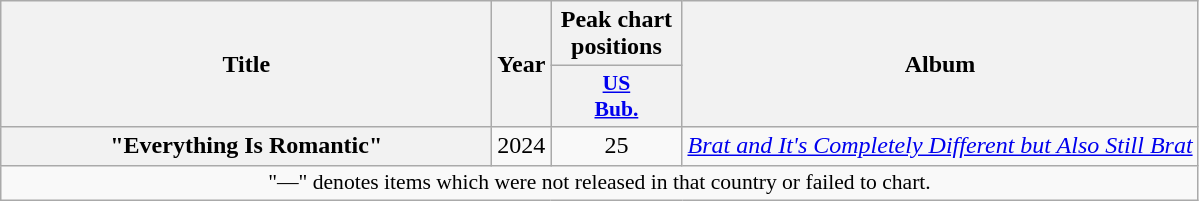<table class="wikitable plainrowheaders" style="text-align:center;">
<tr>
<th rowspan="2" style="width:20em;">Title</th>
<th rowspan="2" style="width:1em;">Year</th>
<th colspan="1" style="width:5em;">Peak chart positions</th>
<th rowspan="2" scope="col">Album</th>
</tr>
<tr>
<th scope="col" style="width:2em;font-size:90%;"><a href='#'>US<br>Bub.</a><br></th>
</tr>
<tr>
<th scope="row">"Everything Is Romantic"<br></th>
<td>2024</td>
<td>25</td>
<td><em><a href='#'>Brat and It's Completely Different but Also Still Brat</a></em></td>
</tr>
<tr>
<td colspan="4" align="center" style="font-size:90%;">"—" denotes items which were not released in that country or failed to chart.</td>
</tr>
</table>
